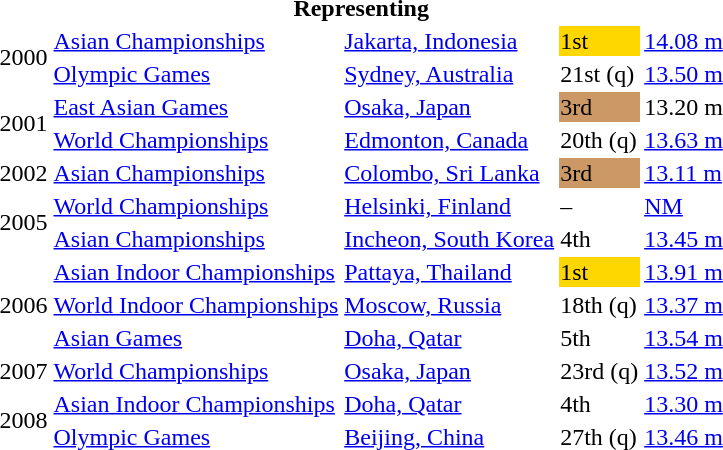<table>
<tr>
<th colspan="5">Representing </th>
</tr>
<tr>
<td rowspan=2>2000</td>
<td><a href='#'>Asian Championships</a></td>
<td><a href='#'>Jakarta, Indonesia</a></td>
<td bgcolor="gold">1st</td>
<td><a href='#'>14.08 m</a></td>
</tr>
<tr>
<td><a href='#'>Olympic Games</a></td>
<td><a href='#'>Sydney, Australia</a></td>
<td>21st (q)</td>
<td><a href='#'>13.50 m</a></td>
</tr>
<tr>
<td rowspan=2>2001</td>
<td><a href='#'>East Asian Games</a></td>
<td><a href='#'>Osaka, Japan</a></td>
<td bgcolor="cc9966">3rd</td>
<td>13.20 m</td>
</tr>
<tr>
<td><a href='#'>World Championships</a></td>
<td><a href='#'>Edmonton, Canada</a></td>
<td>20th (q)</td>
<td><a href='#'>13.63 m</a></td>
</tr>
<tr>
<td>2002</td>
<td><a href='#'>Asian Championships</a></td>
<td><a href='#'>Colombo, Sri Lanka</a></td>
<td bgcolor="cc9966">3rd</td>
<td><a href='#'>13.11 m</a></td>
</tr>
<tr>
<td rowspan=2>2005</td>
<td><a href='#'>World Championships</a></td>
<td><a href='#'>Helsinki, Finland</a></td>
<td>–</td>
<td><a href='#'>NM</a></td>
</tr>
<tr>
<td><a href='#'>Asian Championships</a></td>
<td><a href='#'>Incheon, South Korea</a></td>
<td>4th</td>
<td><a href='#'>13.45 m</a></td>
</tr>
<tr>
<td rowspan=3>2006</td>
<td><a href='#'>Asian Indoor Championships</a></td>
<td><a href='#'>Pattaya, Thailand</a></td>
<td bgcolor="gold">1st</td>
<td><a href='#'>13.91 m</a></td>
</tr>
<tr>
<td><a href='#'>World Indoor Championships</a></td>
<td><a href='#'>Moscow, Russia</a></td>
<td>18th (q)</td>
<td><a href='#'>13.37 m</a></td>
</tr>
<tr>
<td><a href='#'>Asian Games</a></td>
<td><a href='#'>Doha, Qatar</a></td>
<td>5th</td>
<td><a href='#'>13.54 m</a></td>
</tr>
<tr>
<td>2007</td>
<td><a href='#'>World Championships</a></td>
<td><a href='#'>Osaka, Japan</a></td>
<td>23rd (q)</td>
<td><a href='#'>13.52 m</a></td>
</tr>
<tr>
<td rowspan=2>2008</td>
<td><a href='#'>Asian Indoor Championships</a></td>
<td><a href='#'>Doha, Qatar</a></td>
<td>4th</td>
<td><a href='#'>13.30 m</a></td>
</tr>
<tr>
<td><a href='#'>Olympic Games</a></td>
<td><a href='#'>Beijing, China</a></td>
<td>27th (q)</td>
<td><a href='#'>13.46 m</a></td>
</tr>
</table>
